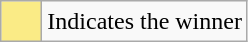<table class="wikitable">
<tr>
<td style="background:#FAEB86; height:20px; width:20px"></td>
<td>Indicates the winner</td>
</tr>
</table>
